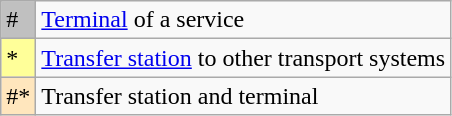<table class="wikitable">
<tr>
<td style="background-color:#C0C0C0">#</td>
<td><a href='#'>Terminal</a> of a service</td>
</tr>
<tr>
<td style="background-color:#FFFF99">*</td>
<td><a href='#'>Transfer station</a> to other transport systems</td>
</tr>
<tr>
<td style="background-color:#FFE6BD">#*</td>
<td>Transfer station and terminal</td>
</tr>
</table>
